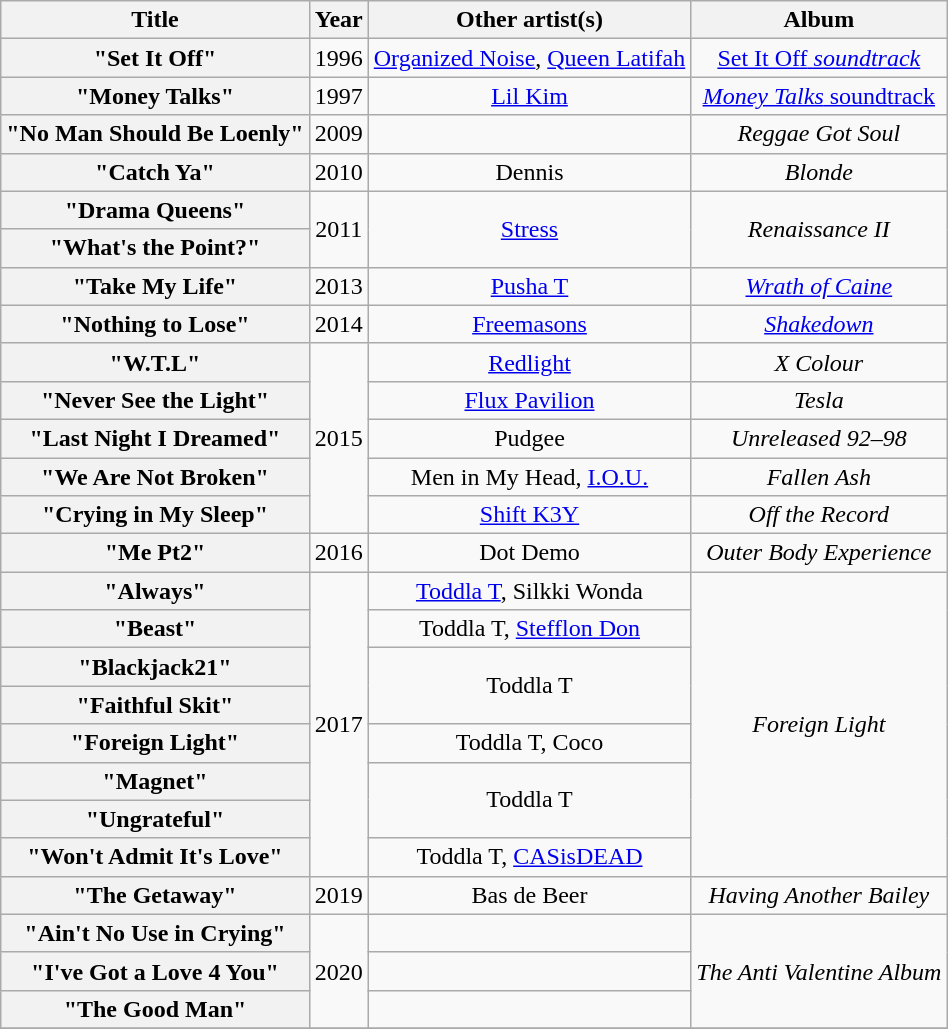<table class="wikitable plainrowheaders" style="text-align:center;">
<tr>
<th scope="col">Title</th>
<th scope="col">Year</th>
<th scope="col">Other artist(s)</th>
<th scope="col">Album</th>
</tr>
<tr>
<th scope="row">"Set It Off"</th>
<td rowspan="1">1996</td>
<td><a href='#'>Organized Noise</a>, <a href='#'>Queen Latifah</a></td>
<td rowspan="1"><em><a href='#'></em>Set It Off<em> soundtrack</a></em></td>
</tr>
<tr>
<th scope="row">"Money Talks"</th>
<td>1997</td>
<td><a href='#'>Lil Kim</a></td>
<td><a href='#'><em>Money Talks</em> soundtrack</a></td>
</tr>
<tr>
<th scope="row">"No Man Should Be Loenly"</th>
<td>2009</td>
<td></td>
<td><em>Reggae Got Soul</em></td>
</tr>
<tr>
<th scope="row">"Catch Ya"</th>
<td>2010</td>
<td>Dennis</td>
<td><em>Blonde</em></td>
</tr>
<tr>
<th scope="row">"Drama Queens"</th>
<td rowspan="2">2011</td>
<td rowspan="2"><a href='#'>Stress</a></td>
<td rowspan="2"><em>Renaissance II</em></td>
</tr>
<tr>
<th scope="row">"What's the Point?"</th>
</tr>
<tr>
<th scope="row">"Take My Life"</th>
<td>2013</td>
<td><a href='#'>Pusha T</a></td>
<td><em><a href='#'>Wrath of Caine</a></em></td>
</tr>
<tr>
<th scope="row">"Nothing to Lose"</th>
<td>2014</td>
<td><a href='#'>Freemasons</a></td>
<td><em><a href='#'>Shakedown</a></em></td>
</tr>
<tr>
<th scope="row">"W.T.L"</th>
<td rowspan="5">2015</td>
<td><a href='#'>Redlight</a></td>
<td><em>X Colour</em></td>
</tr>
<tr>
<th scope="row">"Never See the Light"</th>
<td><a href='#'>Flux Pavilion</a></td>
<td><em>Tesla</em></td>
</tr>
<tr>
<th scope="row">"Last Night I Dreamed"</th>
<td>Pudgee</td>
<td><em>Unreleased 92–98</em></td>
</tr>
<tr>
<th scope="row">"We Are Not Broken"</th>
<td>Men in My Head, <a href='#'>I.O.U.</a></td>
<td><em>Fallen Ash</em></td>
</tr>
<tr>
<th scope="row">"Crying in My Sleep"</th>
<td><a href='#'>Shift K3Y</a></td>
<td><em>Off the Record</em></td>
</tr>
<tr>
<th scope="row">"Me Pt2"</th>
<td rowspan="1">2016</td>
<td>Dot Demo</td>
<td><em>Outer Body Experience</em></td>
</tr>
<tr>
<th scope="row">"Always"</th>
<td rowspan="8">2017</td>
<td rowspan="1"><a href='#'>Toddla T</a>, Silkki Wonda</td>
<td rowspan="8"><em>Foreign Light</em></td>
</tr>
<tr>
<th scope="row">"Beast"</th>
<td rowspan="1">Toddla T, <a href='#'>Stefflon Don</a></td>
</tr>
<tr>
<th scope="row">"Blackjack21"</th>
<td rowspan="2">Toddla T</td>
</tr>
<tr>
<th scope="row">"Faithful Skit"</th>
</tr>
<tr>
<th scope="row">"Foreign Light"</th>
<td rowspan="1">Toddla T, Coco</td>
</tr>
<tr>
<th scope="row">"Magnet"</th>
<td rowspan="2">Toddla T</td>
</tr>
<tr>
<th scope="row">"Ungrateful"</th>
</tr>
<tr>
<th scope="row">"Won't Admit It's Love"</th>
<td rowspan="1">Toddla T, <a href='#'>CASisDEAD</a></td>
</tr>
<tr>
<th scope="row">"The Getaway"</th>
<td rowspan="1">2019</td>
<td>Bas de Beer</td>
<td><em>Having Another Bailey</em></td>
</tr>
<tr>
<th scope="row">"Ain't No Use in Crying"</th>
<td rowspan="3">2020</td>
<td></td>
<td rowspan="3"><em>The Anti Valentine Album</em></td>
</tr>
<tr>
<th scope="row">"I've Got a Love 4 You"</th>
<td></td>
</tr>
<tr>
<th scope="row">"The Good Man"</th>
<td></td>
</tr>
<tr>
</tr>
</table>
